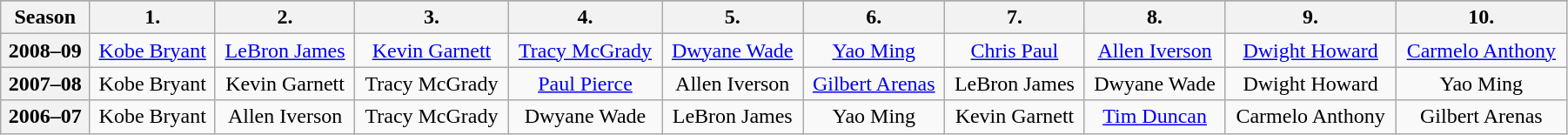<table class="wikitable" style="text-align:center;" width="95%">
<tr>
</tr>
<tr>
<th>Season</th>
<th>1.</th>
<th>2.</th>
<th>3.</th>
<th>4.</th>
<th>5.</th>
<th>6.</th>
<th>7.</th>
<th>8.</th>
<th>9.</th>
<th>10.</th>
</tr>
<tr>
<th>2008–09</th>
<td><a href='#'>Kobe Bryant</a></td>
<td><a href='#'>LeBron James</a></td>
<td><a href='#'>Kevin Garnett</a></td>
<td><a href='#'>Tracy McGrady</a></td>
<td><a href='#'>Dwyane Wade</a></td>
<td><a href='#'>Yao Ming</a></td>
<td><a href='#'>Chris Paul</a></td>
<td><a href='#'>Allen Iverson</a></td>
<td><a href='#'>Dwight Howard</a></td>
<td><a href='#'>Carmelo Anthony</a></td>
</tr>
<tr>
<th>2007–08</th>
<td>Kobe Bryant</td>
<td>Kevin Garnett</td>
<td>Tracy McGrady</td>
<td><a href='#'>Paul Pierce</a></td>
<td>Allen Iverson</td>
<td><a href='#'>Gilbert Arenas</a></td>
<td>LeBron James</td>
<td>Dwyane Wade</td>
<td>Dwight Howard</td>
<td>Yao Ming</td>
</tr>
<tr>
<th>2006–07</th>
<td>Kobe Bryant</td>
<td>Allen Iverson</td>
<td>Tracy McGrady</td>
<td>Dwyane Wade</td>
<td>LeBron James</td>
<td>Yao Ming</td>
<td>Kevin Garnett</td>
<td><a href='#'>Tim Duncan</a></td>
<td>Carmelo Anthony</td>
<td>Gilbert Arenas</td>
</tr>
</table>
